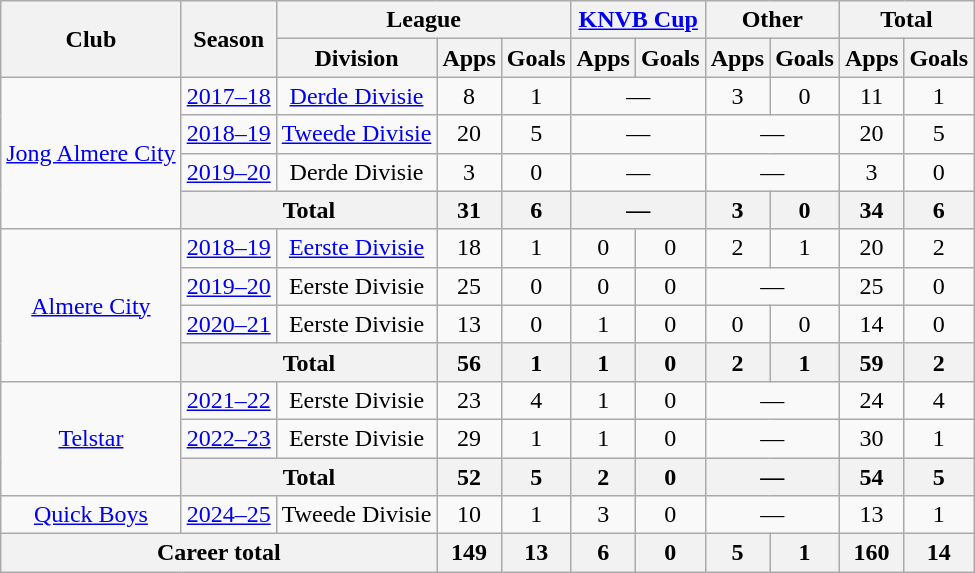<table class="wikitable" style="text-align:center">
<tr>
<th rowspan="2">Club</th>
<th rowspan="2">Season</th>
<th colspan="3">League</th>
<th colspan="2"><a href='#'>KNVB Cup</a></th>
<th colspan="2">Other</th>
<th colspan="2">Total</th>
</tr>
<tr>
<th>Division</th>
<th>Apps</th>
<th>Goals</th>
<th>Apps</th>
<th>Goals</th>
<th>Apps</th>
<th>Goals</th>
<th>Apps</th>
<th>Goals</th>
</tr>
<tr>
<td rowspan="4"><a href='#'>Jong Almere City</a></td>
<td><a href='#'>2017–18</a></td>
<td><a href='#'>Derde Divisie</a></td>
<td>8</td>
<td>1</td>
<td colspan="2">—</td>
<td>3</td>
<td>0</td>
<td>11</td>
<td>1</td>
</tr>
<tr>
<td><a href='#'>2018–19</a></td>
<td><a href='#'>Tweede Divisie</a></td>
<td>20</td>
<td>5</td>
<td colspan="2">—</td>
<td colspan="2">—</td>
<td>20</td>
<td>5</td>
</tr>
<tr>
<td><a href='#'>2019–20</a></td>
<td>Derde Divisie</td>
<td>3</td>
<td>0</td>
<td colspan="2">—</td>
<td colspan="2">—</td>
<td>3</td>
<td>0</td>
</tr>
<tr>
<th colspan="2">Total</th>
<th>31</th>
<th>6</th>
<th colspan="2">—</th>
<th>3</th>
<th>0</th>
<th>34</th>
<th>6</th>
</tr>
<tr>
<td rowspan="4"><a href='#'>Almere City</a></td>
<td><a href='#'>2018–19</a></td>
<td><a href='#'>Eerste Divisie</a></td>
<td>18</td>
<td>1</td>
<td>0</td>
<td>0</td>
<td>2</td>
<td>1</td>
<td>20</td>
<td>2</td>
</tr>
<tr>
<td><a href='#'>2019–20</a></td>
<td>Eerste Divisie</td>
<td>25</td>
<td>0</td>
<td>0</td>
<td>0</td>
<td colspan="2">—</td>
<td>25</td>
<td>0</td>
</tr>
<tr>
<td><a href='#'>2020–21</a></td>
<td>Eerste Divisie</td>
<td>13</td>
<td>0</td>
<td>1</td>
<td>0</td>
<td>0</td>
<td>0</td>
<td>14</td>
<td>0</td>
</tr>
<tr>
<th colspan="2">Total</th>
<th>56</th>
<th>1</th>
<th>1</th>
<th>0</th>
<th>2</th>
<th>1</th>
<th>59</th>
<th>2</th>
</tr>
<tr>
<td rowspan="3"><a href='#'>Telstar</a></td>
<td><a href='#'>2021–22</a></td>
<td>Eerste Divisie</td>
<td>23</td>
<td>4</td>
<td>1</td>
<td>0</td>
<td colspan="2">—</td>
<td>24</td>
<td>4</td>
</tr>
<tr>
<td><a href='#'>2022–23</a></td>
<td>Eerste Divisie</td>
<td>29</td>
<td>1</td>
<td>1</td>
<td>0</td>
<td colspan="2">—</td>
<td>30</td>
<td>1</td>
</tr>
<tr>
<th colspan="2">Total</th>
<th>52</th>
<th>5</th>
<th>2</th>
<th>0</th>
<th colspan="2">—</th>
<th>54</th>
<th>5</th>
</tr>
<tr>
<td><a href='#'>Quick Boys</a></td>
<td><a href='#'>2024–25</a></td>
<td>Tweede Divisie</td>
<td>10</td>
<td>1</td>
<td>3</td>
<td>0</td>
<td colspan="2">—</td>
<td>13</td>
<td>1</td>
</tr>
<tr>
<th colspan="3">Career total</th>
<th>149</th>
<th>13</th>
<th>6</th>
<th>0</th>
<th>5</th>
<th>1</th>
<th>160</th>
<th>14</th>
</tr>
</table>
